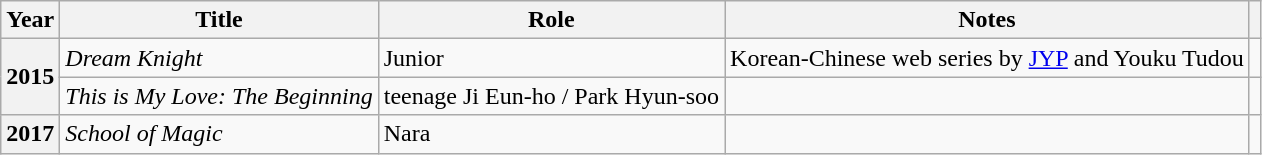<table class="wikitable plainrowheaders">
<tr>
<th scope="col">Year</th>
<th scope="col">Title</th>
<th scope="col">Role</th>
<th scope="col">Notes</th>
<th scope="col" class="unsortable"></th>
</tr>
<tr>
<th scope="row" rowspan="2">2015</th>
<td><em>Dream Knight</em></td>
<td>Junior</td>
<td>Korean-Chinese web series by <a href='#'>JYP</a> and Youku Tudou</td>
<td style="text-align:center"></td>
</tr>
<tr>
<td><em>This is My Love: The Beginning</em></td>
<td>teenage Ji Eun-ho / Park Hyun-soo</td>
<td></td>
<td style="text-align:center"></td>
</tr>
<tr>
<th scope="row">2017</th>
<td><em>School of Magic</em></td>
<td>Nara</td>
<td></td>
<td style="text-align:center"></td>
</tr>
</table>
